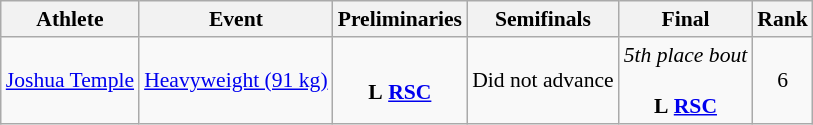<table class=wikitable style=font-size:90%>
<tr>
<th>Athlete</th>
<th>Event</th>
<th>Preliminaries</th>
<th>Semifinals</th>
<th>Final</th>
<th>Rank</th>
</tr>
<tr align=center>
<td align=left><a href='#'>Joshua Temple</a></td>
<td align=left><a href='#'>Heavyweight (91 kg)</a></td>
<td> <br> <strong>L</strong> <strong><a href='#'>RSC</a></strong></td>
<td>Did not advance</td>
<td><em>5th place bout</em> <br>  <br> <strong>L</strong> <strong><a href='#'>RSC</a></strong></td>
<td>6</td>
</tr>
</table>
